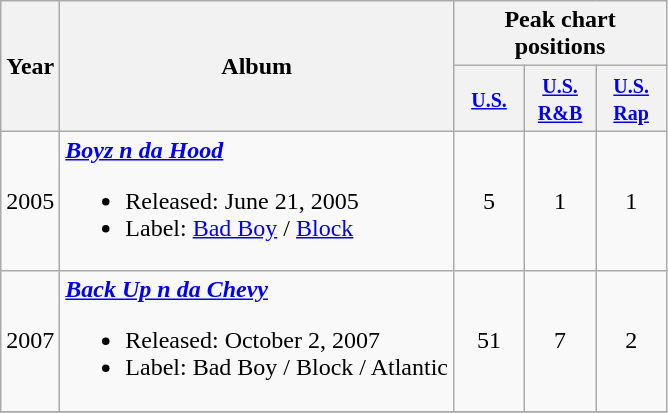<table class="wikitable">
<tr>
<th rowspan="2">Year</th>
<th rowspan="2">Album</th>
<th colspan="3">Peak chart positions</th>
</tr>
<tr>
<th width=40><small><a href='#'>U.S.</a></small></th>
<th width=40><small><a href='#'>U.S. R&B</a></small></th>
<th width=40><small><a href='#'>U.S. Rap</a></small></th>
</tr>
<tr>
<td>2005</td>
<td><strong><em><a href='#'>Boyz n da Hood</a></em></strong><br><ul><li>Released: June 21, 2005</li><li>Label: <a href='#'>Bad Boy</a> / <a href='#'>Block</a></li></ul></td>
<td align="center">5</td>
<td align="center">1</td>
<td align="center">1</td>
</tr>
<tr>
<td>2007</td>
<td><strong><em><a href='#'>Back Up n da Chevy</a></em></strong><br><ul><li>Released: October 2, 2007</li><li>Label: Bad Boy / Block / Atlantic</li></ul></td>
<td align="center">51</td>
<td align="center">7</td>
<td align="center">2</td>
</tr>
<tr>
</tr>
</table>
